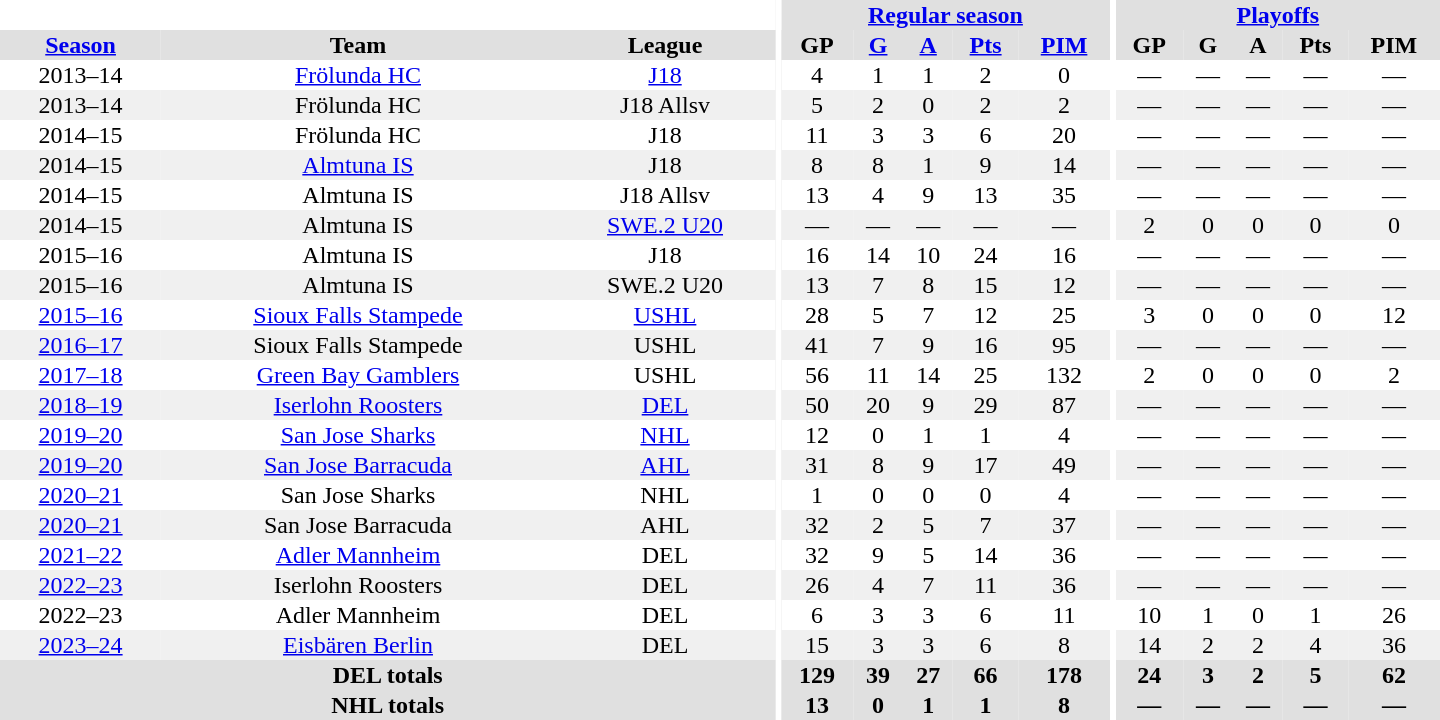<table border="0" cellpadding="1" cellspacing="0" style="text-align:center; width:60em">
<tr bgcolor="#e0e0e0">
<th colspan="3" bgcolor="#ffffff"></th>
<th rowspan="99" bgcolor="#ffffff"></th>
<th colspan="5"><a href='#'>Regular season</a></th>
<th rowspan="99" bgcolor="#ffffff"></th>
<th colspan="5"><a href='#'>Playoffs</a></th>
</tr>
<tr bgcolor="#e0e0e0">
<th><a href='#'>Season</a></th>
<th>Team</th>
<th>League</th>
<th>GP</th>
<th><a href='#'>G</a></th>
<th><a href='#'>A</a></th>
<th><a href='#'>Pts</a></th>
<th><a href='#'>PIM</a></th>
<th>GP</th>
<th>G</th>
<th>A</th>
<th>Pts</th>
<th>PIM</th>
</tr>
<tr>
<td>2013–14</td>
<td><a href='#'>Frölunda HC</a></td>
<td><a href='#'>J18</a></td>
<td>4</td>
<td>1</td>
<td>1</td>
<td>2</td>
<td>0</td>
<td>—</td>
<td>—</td>
<td>—</td>
<td>—</td>
<td>—</td>
</tr>
<tr bgcolor="#f0f0f0">
<td>2013–14</td>
<td>Frölunda HC</td>
<td>J18 Allsv</td>
<td>5</td>
<td>2</td>
<td>0</td>
<td>2</td>
<td>2</td>
<td>—</td>
<td>—</td>
<td>—</td>
<td>—</td>
<td>—</td>
</tr>
<tr>
<td>2014–15</td>
<td>Frölunda HC</td>
<td>J18</td>
<td>11</td>
<td>3</td>
<td>3</td>
<td>6</td>
<td>20</td>
<td>—</td>
<td>—</td>
<td>—</td>
<td>—</td>
<td>—</td>
</tr>
<tr bgcolor="#f0f0f0">
<td>2014–15</td>
<td><a href='#'>Almtuna IS</a></td>
<td>J18</td>
<td>8</td>
<td>8</td>
<td>1</td>
<td>9</td>
<td>14</td>
<td>—</td>
<td>—</td>
<td>—</td>
<td>—</td>
<td>—</td>
</tr>
<tr>
<td>2014–15</td>
<td>Almtuna IS</td>
<td>J18 Allsv</td>
<td>13</td>
<td>4</td>
<td>9</td>
<td>13</td>
<td>35</td>
<td>—</td>
<td>—</td>
<td>—</td>
<td>—</td>
<td>—</td>
</tr>
<tr bgcolor="#f0f0f0">
<td>2014–15</td>
<td>Almtuna IS</td>
<td><a href='#'>SWE.2 U20</a></td>
<td>—</td>
<td>—</td>
<td>—</td>
<td>—</td>
<td>—</td>
<td>2</td>
<td>0</td>
<td>0</td>
<td>0</td>
<td>0</td>
</tr>
<tr>
<td>2015–16</td>
<td>Almtuna IS</td>
<td>J18</td>
<td>16</td>
<td>14</td>
<td>10</td>
<td>24</td>
<td>16</td>
<td>—</td>
<td>—</td>
<td>—</td>
<td>—</td>
<td>—</td>
</tr>
<tr bgcolor="#f0f0f0">
<td>2015–16</td>
<td>Almtuna IS</td>
<td>SWE.2 U20</td>
<td>13</td>
<td>7</td>
<td>8</td>
<td>15</td>
<td>12</td>
<td>—</td>
<td>—</td>
<td>—</td>
<td>—</td>
<td>—</td>
</tr>
<tr>
<td><a href='#'>2015–16</a></td>
<td><a href='#'>Sioux Falls Stampede</a></td>
<td><a href='#'>USHL</a></td>
<td>28</td>
<td>5</td>
<td>7</td>
<td>12</td>
<td>25</td>
<td>3</td>
<td>0</td>
<td>0</td>
<td>0</td>
<td>12</td>
</tr>
<tr bgcolor="#f0f0f0">
<td><a href='#'>2016–17</a></td>
<td>Sioux Falls Stampede</td>
<td>USHL</td>
<td>41</td>
<td>7</td>
<td>9</td>
<td>16</td>
<td>95</td>
<td>—</td>
<td>—</td>
<td>—</td>
<td>—</td>
<td>—</td>
</tr>
<tr>
<td><a href='#'>2017–18</a></td>
<td><a href='#'>Green Bay Gamblers</a></td>
<td>USHL</td>
<td>56</td>
<td>11</td>
<td>14</td>
<td>25</td>
<td>132</td>
<td>2</td>
<td>0</td>
<td>0</td>
<td>0</td>
<td>2</td>
</tr>
<tr bgcolor="#f0f0f0">
<td><a href='#'>2018–19</a></td>
<td><a href='#'>Iserlohn Roosters</a></td>
<td><a href='#'>DEL</a></td>
<td>50</td>
<td>20</td>
<td>9</td>
<td>29</td>
<td>87</td>
<td>—</td>
<td>—</td>
<td>—</td>
<td>—</td>
<td>—</td>
</tr>
<tr>
<td><a href='#'>2019–20</a></td>
<td><a href='#'>San Jose Sharks</a></td>
<td><a href='#'>NHL</a></td>
<td>12</td>
<td>0</td>
<td>1</td>
<td>1</td>
<td>4</td>
<td>—</td>
<td>—</td>
<td>—</td>
<td>—</td>
<td>—</td>
</tr>
<tr bgcolor="#f0f0f0">
<td><a href='#'>2019–20</a></td>
<td><a href='#'>San Jose Barracuda</a></td>
<td><a href='#'>AHL</a></td>
<td>31</td>
<td>8</td>
<td>9</td>
<td>17</td>
<td>49</td>
<td>—</td>
<td>—</td>
<td>—</td>
<td>—</td>
<td>—</td>
</tr>
<tr>
<td><a href='#'>2020–21</a></td>
<td>San Jose Sharks</td>
<td>NHL</td>
<td>1</td>
<td>0</td>
<td>0</td>
<td>0</td>
<td>4</td>
<td>—</td>
<td>—</td>
<td>—</td>
<td>—</td>
<td>—</td>
</tr>
<tr bgcolor="#f0f0f0">
<td><a href='#'>2020–21</a></td>
<td>San Jose Barracuda</td>
<td>AHL</td>
<td>32</td>
<td>2</td>
<td>5</td>
<td>7</td>
<td>37</td>
<td>—</td>
<td>—</td>
<td>—</td>
<td>—</td>
<td>—</td>
</tr>
<tr>
<td><a href='#'>2021–22</a></td>
<td><a href='#'>Adler Mannheim</a></td>
<td>DEL</td>
<td>32</td>
<td>9</td>
<td>5</td>
<td>14</td>
<td>36</td>
<td>—</td>
<td>—</td>
<td>—</td>
<td>—</td>
<td>—</td>
</tr>
<tr bgcolor="#f0f0f0">
<td><a href='#'>2022–23</a></td>
<td>Iserlohn Roosters</td>
<td>DEL</td>
<td>26</td>
<td>4</td>
<td>7</td>
<td>11</td>
<td>36</td>
<td>—</td>
<td>—</td>
<td>—</td>
<td>—</td>
<td>—</td>
</tr>
<tr>
<td>2022–23</td>
<td>Adler Mannheim</td>
<td>DEL</td>
<td>6</td>
<td>3</td>
<td>3</td>
<td>6</td>
<td>11</td>
<td>10</td>
<td>1</td>
<td>0</td>
<td>1</td>
<td>26</td>
</tr>
<tr bgcolor="#f0f0f0">
<td><a href='#'>2023–24</a></td>
<td><a href='#'>Eisbären Berlin</a></td>
<td>DEL</td>
<td>15</td>
<td>3</td>
<td>3</td>
<td>6</td>
<td>8</td>
<td>14</td>
<td>2</td>
<td>2</td>
<td>4</td>
<td>36</td>
</tr>
<tr bgcolor="#e0e0e0">
<th colspan="3">DEL totals</th>
<th>129</th>
<th>39</th>
<th>27</th>
<th>66</th>
<th>178</th>
<th>24</th>
<th>3</th>
<th>2</th>
<th>5</th>
<th>62</th>
</tr>
<tr bgcolor="#e0e0e0">
<th colspan="3">NHL totals</th>
<th>13</th>
<th>0</th>
<th>1</th>
<th>1</th>
<th>8</th>
<th>—</th>
<th>—</th>
<th>—</th>
<th>—</th>
<th>—</th>
</tr>
</table>
